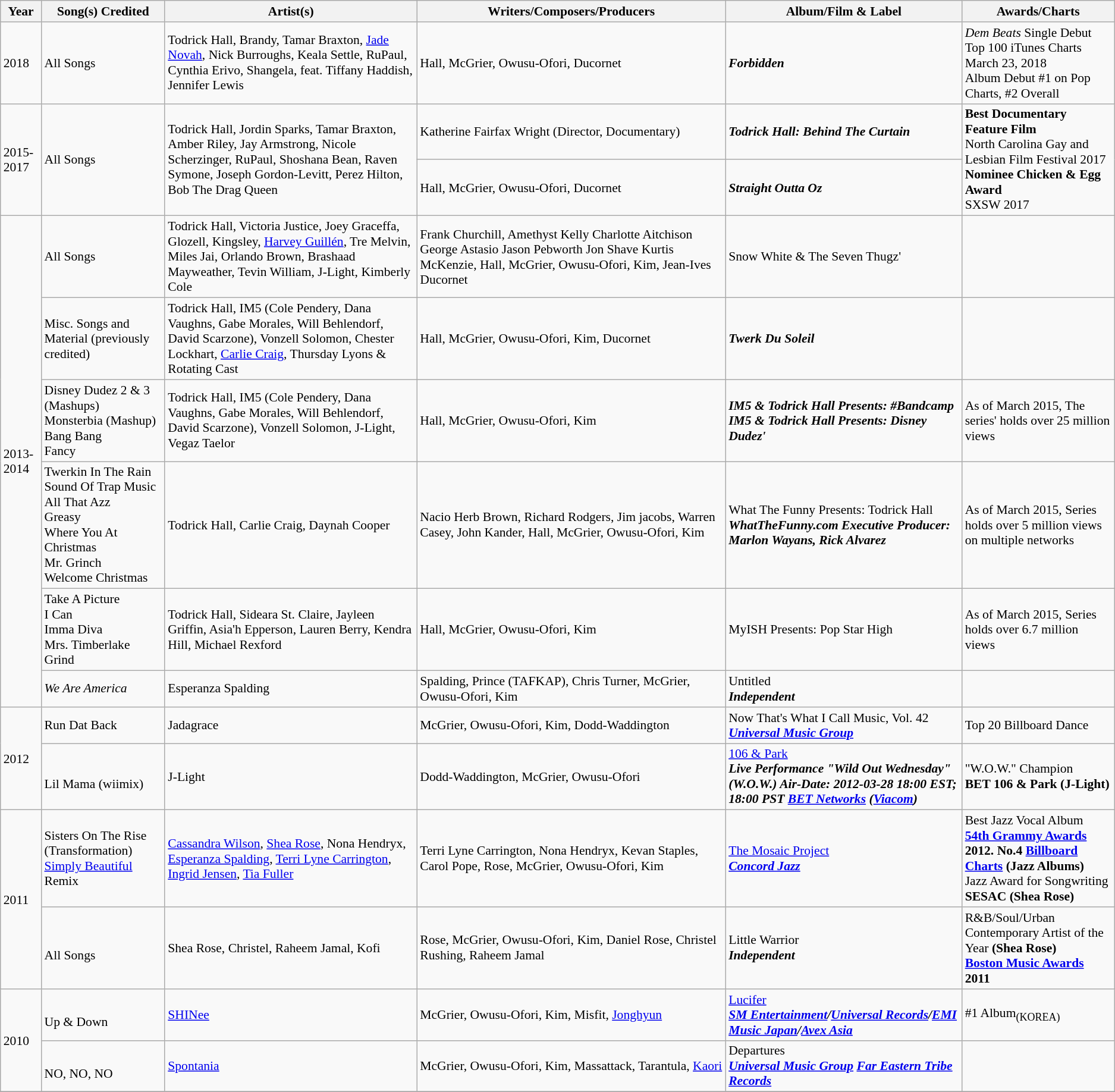<table class="wikitable" style="font-size:90%;">
<tr>
<th>Year</th>
<th>Song(s) Credited</th>
<th>Artist(s)</th>
<th>Writers/Composers/Producers</th>
<th>Album/Film & Label</th>
<th>Awards/Charts</th>
</tr>
<tr>
<td>2018</td>
<td>All Songs</td>
<td>Todrick Hall, Brandy, Tamar Braxton, <a href='#'>Jade Novah</a>, Nick Burroughs, Keala Settle, RuPaul, Cynthia Erivo, Shangela, feat. Tiffany Haddish, Jennifer Lewis</td>
<td>Hall, McGrier, Owusu-Ofori, Ducornet</td>
<td><strong><em>Forbidden</em></strong></td>
<td><em>Dem Beats</em> Single Debut Top 100 iTunes Charts March 23, 2018<br>Album Debut #1 on Pop Charts, #2 Overall</td>
</tr>
<tr>
<td rowspan="2">2015-2017</td>
<td rowspan="2">All  Songs</td>
<td rowspan="2">Todrick Hall, Jordin Sparks, Tamar Braxton, Amber Riley, Jay Armstrong, Nicole Scherzinger, RuPaul, Shoshana Bean, Raven Symone, Joseph Gordon-Levitt, Perez Hilton, Bob The Drag Queen</td>
<td>Katherine Fairfax Wright (Director, Documentary)</td>
<td><strong><em>Todrick Hall: Behind The Curtain</em></strong></td>
<td rowspan="2"><strong>Best Documentary Feature Film</strong><br>North Carolina Gay and Lesbian Film Festival 2017<br><strong>Nominee Chicken & Egg Award</strong><br>SXSW 2017</td>
</tr>
<tr>
<td>Hall, McGrier, Owusu-Ofori, Ducornet</td>
<td><strong><em>Straight Outta Oz<strong><em></td>
</tr>
<tr>
<td rowspan="6">2013-2014</td>
<td>All Songs</td>
<td>Todrick Hall, Victoria Justice, Joey Graceffa, Glozell, Kingsley, <a href='#'>Harvey Guillén</a>, Tre Melvin, Miles Jai, Orlando Brown, Brashaad Mayweather, Tevin William, J-Light, Kimberly Cole</td>
<td>Frank Churchill, Amethyst Kelly Charlotte Aitchison George Astasio Jason Pebworth Jon Shave Kurtis McKenzie, Hall, McGrier, Owusu-Ofori, Kim, Jean-Ives Ducornet</td>
<td></em></strong>Snow White & The Seven Thugz'</strong></em></td>
<td></td>
</tr>
<tr>
<td>Misc. Songs and Material (previously credited)</td>
<td>Todrick Hall, IM5 (Cole Pendery, Dana Vaughns, Gabe Morales, Will Behlendorf, David Scarzone), Vonzell Solomon, Chester Lockhart, <a href='#'>Carlie Craig</a>, Thursday Lyons & Rotating Cast</td>
<td>Hall, McGrier, Owusu-Ofori, Kim, Ducornet</td>
<td><strong><em>Twerk Du Soleil</em></strong><em></td>
<td></td>
</tr>
<tr>
<td>Disney Dudez 2 & 3 (Mashups)<br>Monsterbia (Mashup)<br>Bang Bang<br>Fancy</td>
<td>Todrick Hall, IM5 (Cole Pendery, Dana Vaughns, Gabe Morales, Will Behlendorf, David Scarzone), Vonzell Solomon, J-Light, Vegaz Taelor</td>
<td>Hall, McGrier, Owusu-Ofori, Kim</td>
<td><strong><em>IM5 & Todrick Hall Presents: #Bandcamp</em></strong><br><strong><em>IM5 & Todrick Hall Presents: Disney Dudez'<strong></em></td>
<td>As of March 2015, The series' holds over 25 million views</td>
</tr>
<tr>
<td>Twerkin In The Rain<br>Sound Of Trap Music<br>All That Azz<br>Greasy<br>Where You At Christmas<br>Mr. Grinch<br>Welcome Christmas</td>
<td>Todrick Hall, Carlie Craig,  Daynah Cooper</td>
<td>Nacio Herb Brown, Richard Rodgers, Jim jacobs, Warren Casey, John Kander, Hall, McGrier, Owusu-Ofori, Kim</td>
<td></em></strong>What The Funny Presents: Todrick Hall<strong><em><br>WhatTheFunny.com Executive Producer: Marlon Wayans, Rick Alvarez </td>
<td>As of March 2015, Series holds over 5 million views on multiple networks</td>
</tr>
<tr>
<td>Take A Picture<br>I Can<br>Imma Diva<br>Mrs. Timberlake<br>Grind</td>
<td>Todrick Hall, Sideara St. Claire, Jayleen Griffin, Asia'h Epperson, Lauren Berry, Kendra Hill, Michael Rexford</td>
<td>Hall, McGrier, Owusu-Ofori, Kim</td>
<td></em></strong>MyISH Presents: Pop Star High<strong><em></td>
<td>As of March 2015, Series holds over 6.7 million views</td>
</tr>
<tr>
<td><em>We Are America</em></td>
<td>Esperanza Spalding</td>
<td>Spalding, Prince (TAFKAP), Chris Turner, McGrier, Owusu-Ofori, Kim</td>
<td></em></strong>Untitled<strong><em><br>Independent</td>
<td></td>
</tr>
<tr>
<td rowspan="2">2012</td>
<td>Run Dat Back</td>
<td>Jadagrace</td>
<td>McGrier, Owusu-Ofori, Kim, Dodd-Waddington</td>
<td></em></strong>Now That's What I Call Music, Vol. 42<strong><em><br><em><a href='#'>Universal Music Group</a></em></td>
<td>Top 20 Billboard Dance</td>
</tr>
<tr>
<td><br>Lil Mama (wiimix)</td>
<td>J-Light</td>
<td>Dodd-Waddington, McGrier, Owusu-Ofori</td>
<td></em></strong><a href='#'>106 & Park</a><strong><em><br>Live Performance
"Wild Out Wednesday" (W.O.W.)
Air-Date: 2012-03-28 
18:00 EST; 18:00 PST 
<a href='#'>BET Networks</a> (<a href='#'>Viacom</a>)</td>
<td></strong>"W.O.W." Champion<strong><br>BET 106 & Park (J-Light)</td>
</tr>
<tr>
<td rowspan="2">2011</td>
<td>Sisters On The Rise (Transformation)<br><a href='#'>Simply Beautiful</a> Remix</td>
<td><a href='#'>Cassandra Wilson</a>, <a href='#'>Shea Rose</a>, Nona Hendryx, <a href='#'>Esperanza Spalding</a>, <a href='#'>Terri Lyne Carrington</a>, <a href='#'>Ingrid Jensen</a>, <a href='#'>Tia Fuller</a></td>
<td>Terri Lyne Carrington, Nona Hendryx, Kevan Staples, Carol Pope, Rose, McGrier, Owusu-Ofori, Kim</td>
<td></em></strong><a href='#'>The Mosaic Project</a><strong><em><br><a href='#'>Concord Jazz</a></td>
<td></strong>Best Jazz Vocal Album<strong><br><a href='#'>54th Grammy Awards</a> 2012.
No.4 <a href='#'>Billboard Charts</a> (Jazz Albums)<br></strong>Jazz Award for Songwriting<strong> SESAC (Shea Rose)</td>
</tr>
<tr>
<td><br>All Songs</td>
<td>Shea Rose, Christel, Raheem Jamal, Kofi</td>
<td>Rose, McGrier, Owusu-Ofori, Kim, Daniel Rose, Christel Rushing, Raheem Jamal</td>
<td></em></strong>Little Warrior<strong><em><br>Independent</td>
<td></strong>R&B/Soul/Urban Contemporary Artist of the Year<strong> (Shea Rose)<br><a href='#'>Boston Music Awards</a> 2011</td>
</tr>
<tr>
<td rowspan="2">2010</td>
<td><br>Up & Down</td>
<td><a href='#'>SHINee</a></td>
<td>McGrier, Owusu-Ofori, Kim, Misfit, <a href='#'>Jonghyun</a></td>
<td></em></strong><a href='#'>Lucifer</a><strong><em><br><a href='#'>SM Entertainment</a>/<a href='#'>Universal Records</a>/<a href='#'>EMI Music Japan</a>/<a href='#'>Avex Asia</a></td>
<td>#1 Album<sub>(KOREA)</sub></td>
</tr>
<tr>
<td><br>NO, NO, NO</td>
<td><a href='#'>Spontania</a></td>
<td>McGrier, Owusu-Ofori, Kim, Massattack, Tarantula, <a href='#'>Kaori</a></td>
<td></em></strong>Departures<strong><em><br><a href='#'>Universal Music Group</a>
<a href='#'>Far Eastern Tribe Records</a></td>
<td></td>
</tr>
<tr>
</tr>
</table>
